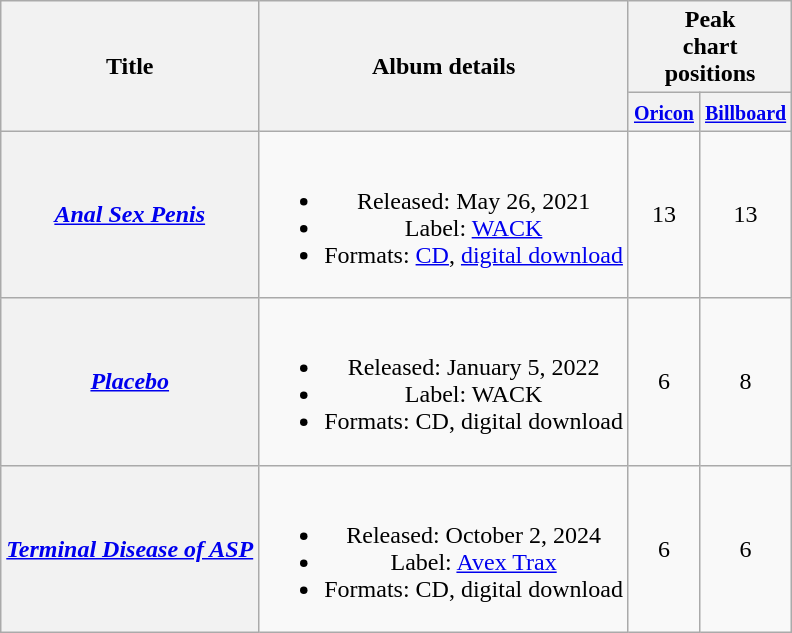<table class="wikitable plainrowheaders" style="text-align:center;">
<tr>
<th scope="col" rowspan="2">Title</th>
<th scope="col" rowspan="2">Album details</th>
<th scope="col" colspan="2">Peak <br> chart <br> positions</th>
</tr>
<tr>
<th scope="col" colspan="1"><small><a href='#'>Oricon</a></small></th>
<th scope="col" colspan="1"><small><a href='#'>Billboard</a></small></th>
</tr>
<tr>
<th scope="row"><em><a href='#'>Anal Sex Penis</a></em></th>
<td><br><ul><li>Released: May 26, 2021</li><li>Label: <a href='#'>WACK</a></li><li>Formats: <a href='#'>CD</a>, <a href='#'>digital download</a></li></ul></td>
<td>13</td>
<td>13</td>
</tr>
<tr>
<th scope="row"><em><a href='#'>Placebo</a></em></th>
<td><br><ul><li>Released: January 5, 2022</li><li>Label: WACK</li><li>Formats: CD, digital download</li></ul></td>
<td>6</td>
<td>8</td>
</tr>
<tr>
<th scope="row"><em><a href='#'>Terminal Disease of ASP</a></em></th>
<td><br><ul><li>Released: October 2, 2024</li><li>Label: <a href='#'>Avex Trax</a></li><li>Formats: CD, digital download</li></ul></td>
<td>6</td>
<td>6</td>
</tr>
</table>
